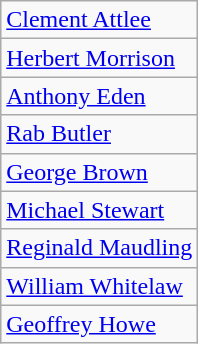<table class="wikitable">
<tr>
<td><a href='#'>Clement Attlee</a></td>
</tr>
<tr>
<td><a href='#'>Herbert Morrison</a></td>
</tr>
<tr>
<td><a href='#'>Anthony Eden</a></td>
</tr>
<tr>
<td><a href='#'>Rab Butler</a></td>
</tr>
<tr>
<td><a href='#'>George Brown</a></td>
</tr>
<tr>
<td><a href='#'>Michael Stewart</a></td>
</tr>
<tr>
<td><a href='#'>Reginald Maudling</a></td>
</tr>
<tr>
<td><a href='#'>William Whitelaw</a></td>
</tr>
<tr>
<td><a href='#'>Geoffrey Howe</a></td>
</tr>
</table>
